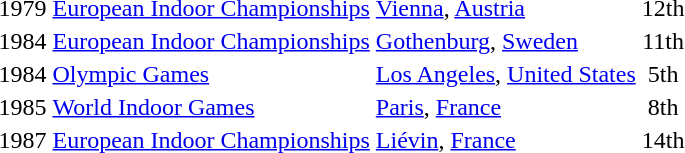<table>
<tr>
<td>1979</td>
<td><a href='#'>European Indoor Championships</a></td>
<td><a href='#'>Vienna</a>, <a href='#'>Austria</a></td>
<td align="center">12th</td>
<td></td>
</tr>
<tr>
<td>1984</td>
<td><a href='#'>European Indoor Championships</a></td>
<td><a href='#'>Gothenburg</a>, <a href='#'>Sweden</a></td>
<td align="center">11th</td>
<td></td>
</tr>
<tr>
<td>1984</td>
<td><a href='#'>Olympic Games</a></td>
<td><a href='#'>Los Angeles</a>, <a href='#'>United States</a></td>
<td align="center">5th</td>
<td></td>
</tr>
<tr>
<td>1985</td>
<td><a href='#'>World Indoor Games</a></td>
<td><a href='#'>Paris</a>, <a href='#'>France</a></td>
<td align="center">8th</td>
<td></td>
</tr>
<tr>
<td>1987</td>
<td><a href='#'>European Indoor Championships</a></td>
<td><a href='#'>Liévin</a>, <a href='#'>France</a></td>
<td align="center">14th</td>
<td></td>
</tr>
</table>
